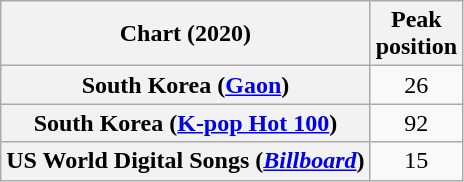<table class="wikitable plainrowheaders" style="text-align:center">
<tr>
<th scope="col">Chart (2020)</th>
<th scope="col">Peak<br>position</th>
</tr>
<tr>
<th scope="row">South Korea (<a href='#'>Gaon</a>)</th>
<td>26</td>
</tr>
<tr>
<th scope="row">South Korea (<a href='#'>K-pop Hot 100</a>)</th>
<td>92</td>
</tr>
<tr>
<th scope="row">US World Digital Songs (<a href='#'><em>Billboard</em></a>)</th>
<td>15</td>
</tr>
</table>
